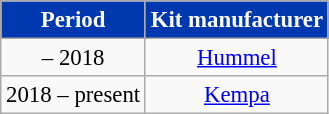<table class="wikitable" style="font-size: 95%; text-align:center">
<tr>
<th scope=col style="color:#FFFFFF; background:#0038af">Period</th>
<th scope=col style="color:#FFFFFF; background:#0038af">Kit manufacturer</th>
</tr>
<tr>
<td>– 2018</td>
<td> <a href='#'>Hummel</a></td>
</tr>
<tr>
<td>2018 – present</td>
<td> <a href='#'>Kempa</a></td>
</tr>
</table>
